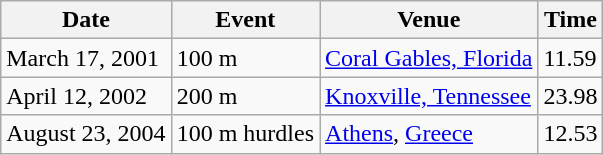<table class=wikitable>
<tr>
<th>Date</th>
<th>Event</th>
<th>Venue</th>
<th>Time</th>
</tr>
<tr>
<td>March 17, 2001</td>
<td>100 m</td>
<td><a href='#'>Coral Gables, Florida</a></td>
<td>11.59</td>
</tr>
<tr>
<td>April 12, 2002</td>
<td>200 m</td>
<td><a href='#'>Knoxville, Tennessee</a></td>
<td>23.98</td>
</tr>
<tr>
<td>August 23, 2004</td>
<td>100 m hurdles</td>
<td><a href='#'>Athens</a>, <a href='#'>Greece</a></td>
<td>12.53</td>
</tr>
</table>
